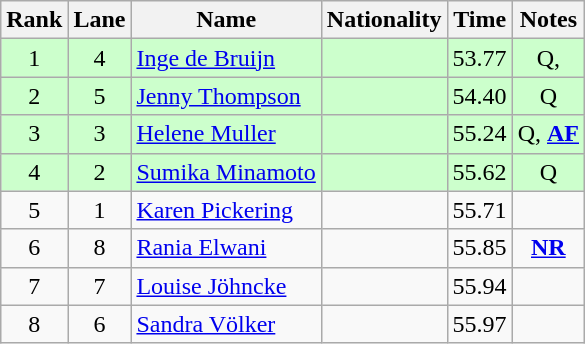<table class="wikitable sortable" style="text-align:center">
<tr>
<th>Rank</th>
<th>Lane</th>
<th>Name</th>
<th>Nationality</th>
<th>Time</th>
<th>Notes</th>
</tr>
<tr bgcolor=#cfc>
<td>1</td>
<td>4</td>
<td align=left><a href='#'>Inge de Bruijn</a></td>
<td align=left></td>
<td>53.77</td>
<td>Q, </td>
</tr>
<tr bgcolor=#cfc>
<td>2</td>
<td>5</td>
<td align=left><a href='#'>Jenny Thompson</a></td>
<td align=left></td>
<td>54.40</td>
<td>Q</td>
</tr>
<tr bgcolor=#cfc>
<td>3</td>
<td>3</td>
<td align=left><a href='#'>Helene Muller</a></td>
<td align=left></td>
<td>55.24</td>
<td>Q, <strong><a href='#'>AF</a></strong></td>
</tr>
<tr bgcolor=#cfc>
<td>4</td>
<td>2</td>
<td align=left><a href='#'>Sumika Minamoto</a></td>
<td align=left></td>
<td>55.62</td>
<td>Q</td>
</tr>
<tr>
<td>5</td>
<td>1</td>
<td align=left><a href='#'>Karen Pickering</a></td>
<td align=left></td>
<td>55.71</td>
<td></td>
</tr>
<tr>
<td>6</td>
<td>8</td>
<td align=left><a href='#'>Rania Elwani</a></td>
<td align=left></td>
<td>55.85</td>
<td><strong><a href='#'>NR</a></strong></td>
</tr>
<tr>
<td>7</td>
<td>7</td>
<td align=left><a href='#'>Louise Jöhncke</a></td>
<td align=left></td>
<td>55.94</td>
<td></td>
</tr>
<tr>
<td>8</td>
<td>6</td>
<td align=left><a href='#'>Sandra Völker</a></td>
<td align=left></td>
<td>55.97</td>
<td></td>
</tr>
</table>
